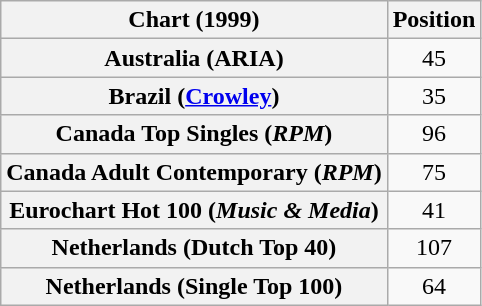<table class="wikitable sortable plainrowheaders" style="text-align:center">
<tr>
<th>Chart (1999)</th>
<th>Position</th>
</tr>
<tr>
<th scope="row">Australia (ARIA)</th>
<td>45</td>
</tr>
<tr>
<th scope="row">Brazil (<a href='#'>Crowley</a>)</th>
<td>35</td>
</tr>
<tr>
<th scope="row">Canada Top Singles (<em>RPM</em>)</th>
<td>96</td>
</tr>
<tr>
<th scope="row">Canada Adult Contemporary (<em>RPM</em>)</th>
<td>75</td>
</tr>
<tr>
<th scope="row">Eurochart Hot 100 (<em>Music & Media</em>)</th>
<td>41</td>
</tr>
<tr>
<th scope="row">Netherlands (Dutch Top 40)</th>
<td>107</td>
</tr>
<tr>
<th scope="row">Netherlands (Single Top 100)</th>
<td>64</td>
</tr>
</table>
